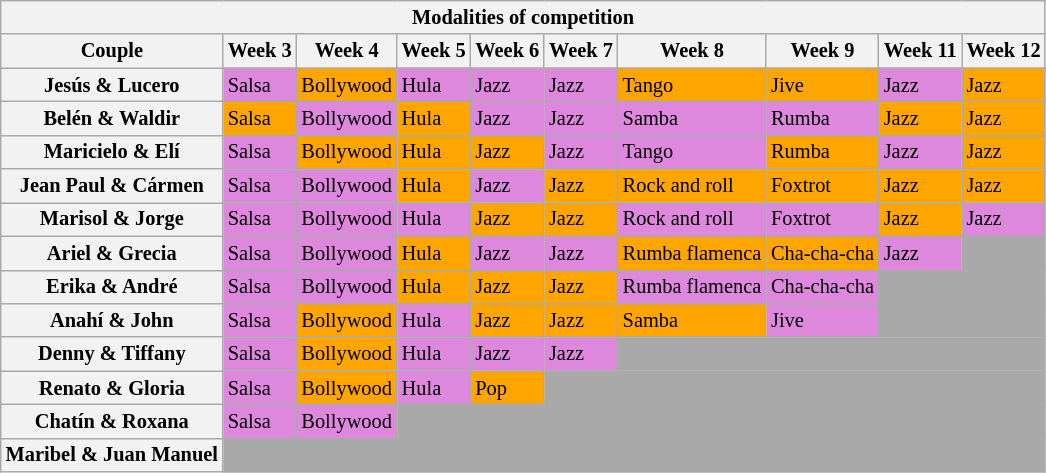<table class="wikitable collapsible collapsed" style="text-align:left; font-size:85%; line-height:16px;">
<tr>
<th colspan=10>Modalities of competition</th>
</tr>
<tr>
<th>Couple</th>
<th>Week 3</th>
<th>Week 4</th>
<th>Week 5</th>
<th>Week 6</th>
<th>Week 7</th>
<th>Week 8</th>
<th>Week 9</th>
<th>Week 11</th>
<th>Week 12</th>
</tr>
<tr>
<th>Jesús & Lucero</th>
<td style="background:#dd88dd;">Salsa</td>
<td style="background:orange;">Bollywood</td>
<td style="background:#dd88dd;">Hula</td>
<td style="background:#dd88dd;">Jazz</td>
<td style="background:#dd88dd;">Jazz</td>
<td style="background:orange;">Tango</td>
<td style="background:orange;">Jive</td>
<td style="background:#dd88dd;">Jazz</td>
<td style="background:orange;">Jazz</td>
</tr>
<tr>
<th>Belén & Waldir</th>
<td style="background:orange;">Salsa</td>
<td style="background:#dd88dd;">Bollywood</td>
<td style="background:orange;">Hula</td>
<td style="background:#dd88dd;">Jazz</td>
<td style="background:#dd88dd;">Jazz</td>
<td style="background:#dd88dd;">Samba</td>
<td style="background:#dd88dd;">Rumba</td>
<td style="background:orange;">Jazz</td>
<td style="background:orange;">Jazz</td>
</tr>
<tr>
<th>Maricielo & Elí</th>
<td style="background:#dd88dd;">Salsa</td>
<td style="background:orange;">Bollywood</td>
<td style="background:orange;">Hula</td>
<td style="background:orange;">Jazz</td>
<td style="background:#dd88dd;">Jazz</td>
<td style="background:#dd88dd;">Tango</td>
<td style="background:orange;">Rumba</td>
<td style="background:#dd88dd;">Jazz</td>
<td style="background:orange;">Jazz</td>
</tr>
<tr>
<th>Jean Paul & Cármen</th>
<td style="background:#dd88dd;">Salsa</td>
<td style="background:#dd88dd;">Bollywood</td>
<td style="background:orange;">Hula</td>
<td style="background:#dd88dd;">Jazz</td>
<td style="background:orange;">Jazz</td>
<td style="background:orange;">Rock and roll</td>
<td style="background:orange;">Foxtrot</td>
<td style="background:orange;">Jazz</td>
<td style="background:orange;">Jazz</td>
</tr>
<tr>
<th>Marisol & Jorge</th>
<td style="background:#dd88dd;">Salsa</td>
<td style="background:#dd88dd;">Bollywood</td>
<td style="background:#dd88dd;">Hula</td>
<td style="background:orange;">Jazz</td>
<td style="background:orange;">Jazz</td>
<td style="background:#dd88dd;">Rock and roll</td>
<td style="background:#dd88dd;">Foxtrot</td>
<td style="background:orange;">Jazz</td>
<td style="background:#dd88dd;">Jazz</td>
</tr>
<tr>
<th>Ariel & Grecia</th>
<td style="background:#dd88dd;">Salsa</td>
<td style="background:#dd88dd;">Bollywood</td>
<td style="background:orange;">Hula</td>
<td style="background:#dd88dd;">Jazz</td>
<td style="background:#dd88dd;">Jazz</td>
<td style="background:orange;">Rumba flamenca</td>
<td style="background:orange;">Cha-cha-cha</td>
<td style="background:#dd88dd;">Jazz</td>
<td style="background:darkgray;" colspan=1></td>
</tr>
<tr>
<th>Erika & André</th>
<td style="background:#dd88dd;">Salsa</td>
<td style="background:#dd88dd;">Bollywood</td>
<td style="background:orange;">Hula</td>
<td style="background:orange;">Jazz</td>
<td style="background:orange;">Jazz</td>
<td style="background:#dd88dd;">Rumba flamenca</td>
<td style="background:#dd88dd;">Cha-cha-cha</td>
<td style="background:darkgray;" colspan=2></td>
</tr>
<tr>
<th>Anahí & John</th>
<td style="background:#dd88dd;">Salsa</td>
<td style="background:orange;">Bollywood</td>
<td style="background:#dd88dd;">Hula</td>
<td style="background:orange;">Jazz</td>
<td style="background:orange;">Jazz</td>
<td style="background:orange;">Samba</td>
<td style="background:#dd88dd;">Jive</td>
<td style="background:darkgray;" colspan=2></td>
</tr>
<tr>
<th>Denny & Tiffany</th>
<td style="background:#dd88dd;">Salsa</td>
<td style="background:orange;">Bollywood</td>
<td style="background:#dd88dd;">Hula</td>
<td style="background:#dd88dd;">Jazz</td>
<td style="background:#dd88dd;">Jazz</td>
<td style="background:darkgray;" colspan=4></td>
</tr>
<tr>
<th>Renato & Gloria</th>
<td style="background:#dd88dd;">Salsa</td>
<td style="background:orange;">Bollywood</td>
<td style="background:#dd88dd;">Hula</td>
<td style="background:orange;">Pop</td>
<td style="background:darkgray;" colspan=5></td>
</tr>
<tr>
<th>Chatín & Roxana</th>
<td style="background:#dd88dd;">Salsa</td>
<td style="background:#dd88dd;">Bollywood</td>
<td style="background:darkgray;" colspan=7></td>
</tr>
<tr>
<th>Maribel & Juan Manuel</th>
<td style="background:darkgray;" colspan=9></td>
</tr>
</table>
